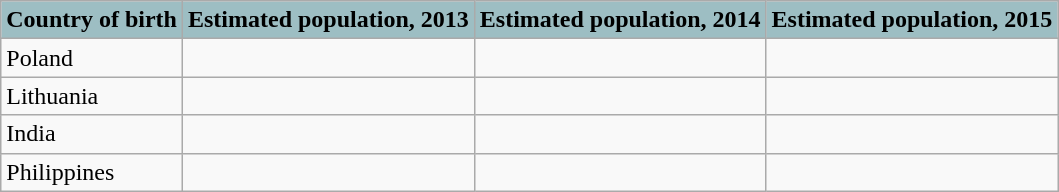<table class="wikitable sortable">
<tr>
<th style="text-align:center; background:#9dbec3;"><strong>Country of birth</strong></th>
<th style="text-align:center; background:#9dbec3;"><strong>Estimated population, 2013</strong></th>
<th style="text-align:center; background:#9dbec3;"><strong>Estimated population, 2014</strong></th>
<th style="text-align:center; background:#9dbec3;"><strong>Estimated population, 2015</strong></th>
</tr>
<tr>
<td border = "1">Poland</td>
<td style="text-align:right"></td>
<td style="text-align:right"></td>
<td style="text-align:right"></td>
</tr>
<tr>
<td border = "1">Lithuania</td>
<td style="text-align:right"></td>
<td style="text-align:right"></td>
<td style="text-align:right"></td>
</tr>
<tr>
<td border = "1">India</td>
<td style="text-align:right"></td>
<td style="text-align:right"></td>
<td style="text-align:right"></td>
</tr>
<tr>
<td border = "1">Philippines</td>
<td style="text-align:right"></td>
<td style="text-align:right"></td>
<td style="text-align:right"></td>
</tr>
</table>
